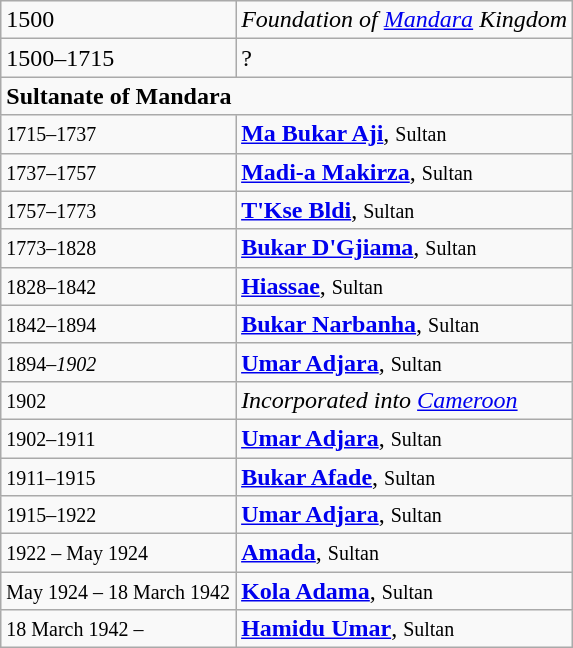<table class="wikitable">
<tr>
<td>1500</td>
<td><em>Foundation of <a href='#'>Mandara</a> Kingdom</em></td>
</tr>
<tr>
<td>1500–1715</td>
<td>?</td>
</tr>
<tr>
<td colspan="2"><strong>Sultanate of Mandara</strong></td>
</tr>
<tr>
<td><small>1715–1737</small></td>
<td><strong><a href='#'>Ma Bukar Aji</a></strong>, <small>Sultan</small></td>
</tr>
<tr>
<td><small>1737–1757</small></td>
<td><strong><a href='#'>Madi-a Makirza</a></strong>, <small>Sultan</small></td>
</tr>
<tr>
<td><small>1757–1773</small></td>
<td><strong><a href='#'>T'Kse Bldi</a></strong>, <small>Sultan</small></td>
</tr>
<tr>
<td><small>1773–1828</small></td>
<td><strong><a href='#'>Bukar D'Gjiama</a></strong>, <small>Sultan</small></td>
</tr>
<tr>
<td><small>1828–1842</small></td>
<td><strong><a href='#'>Hiassae</a></strong>, <small>Sultan</small></td>
</tr>
<tr>
<td><small>1842–1894</small></td>
<td><strong><a href='#'>Bukar Narbanha</a></strong>, <small>Sultan</small></td>
</tr>
<tr>
<td><small>1894–<em>1902</em></small></td>
<td><strong><a href='#'>Umar Adjara</a></strong>, <small>Sultan</small></td>
</tr>
<tr>
<td><small>1902</small></td>
<td><em>Incorporated into <a href='#'>Cameroon</a></em></td>
</tr>
<tr>
<td><small>1902–1911</small></td>
<td><strong><a href='#'>Umar Adjara</a></strong>, <small>Sultan</small></td>
</tr>
<tr>
<td><small>1911–1915</small></td>
<td><strong><a href='#'>Bukar Afade</a></strong>, <small>Sultan</small></td>
</tr>
<tr>
<td><small>1915–1922</small></td>
<td><strong><a href='#'>Umar Adjara</a></strong>, <small>Sultan</small></td>
</tr>
<tr>
<td><small>1922 – May 1924</small></td>
<td><strong><a href='#'>Amada</a></strong>, <small>Sultan</small></td>
</tr>
<tr>
<td><small>May 1924 – 18 March 1942</small></td>
<td><strong><a href='#'>Kola Adama</a></strong>, <small>Sultan</small></td>
</tr>
<tr>
<td><small>18 March 1942 –</small></td>
<td><strong><a href='#'>Hamidu Umar</a></strong>, <small>Sultan</small></td>
</tr>
</table>
